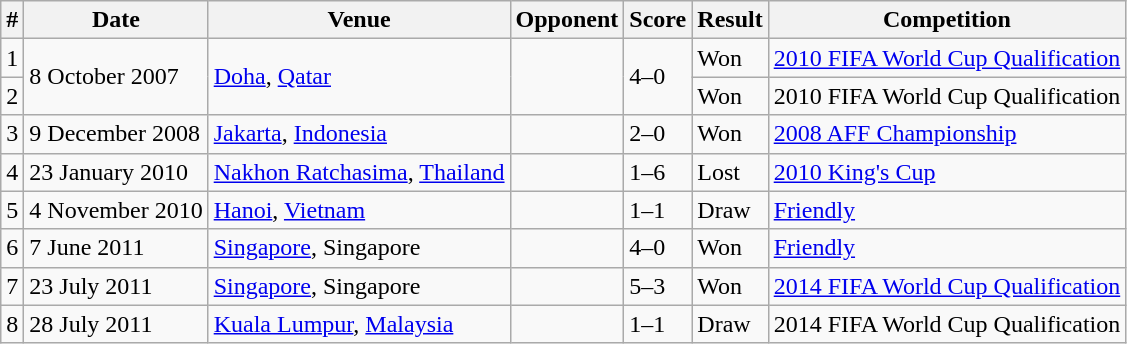<table class="wikitable">
<tr>
<th>#</th>
<th>Date</th>
<th>Venue</th>
<th>Opponent</th>
<th>Score</th>
<th>Result</th>
<th>Competition</th>
</tr>
<tr>
<td>1</td>
<td rowspan="2">8 October 2007</td>
<td rowspan="2"><a href='#'>Doha</a>, <a href='#'>Qatar</a></td>
<td rowspan="2"></td>
<td rowspan="2">4–0</td>
<td>Won</td>
<td><a href='#'>2010 FIFA World Cup Qualification</a></td>
</tr>
<tr>
<td>2</td>
<td>Won</td>
<td>2010 FIFA World Cup Qualification</td>
</tr>
<tr>
<td>3</td>
<td>9 December 2008</td>
<td><a href='#'>Jakarta</a>, <a href='#'>Indonesia</a></td>
<td></td>
<td>2–0</td>
<td>Won</td>
<td><a href='#'>2008 AFF Championship</a></td>
</tr>
<tr>
<td>4</td>
<td>23 January 2010</td>
<td><a href='#'>Nakhon Ratchasima</a>, <a href='#'>Thailand</a></td>
<td></td>
<td>1–6</td>
<td>Lost</td>
<td><a href='#'>2010 King's Cup</a></td>
</tr>
<tr>
<td>5</td>
<td>4 November 2010</td>
<td><a href='#'>Hanoi</a>, <a href='#'>Vietnam</a></td>
<td></td>
<td>1–1</td>
<td>Draw</td>
<td><a href='#'>Friendly</a></td>
</tr>
<tr>
<td>6</td>
<td>7 June 2011</td>
<td><a href='#'>Singapore</a>, Singapore</td>
<td></td>
<td>4–0</td>
<td>Won</td>
<td><a href='#'>Friendly</a></td>
</tr>
<tr>
<td>7</td>
<td>23 July 2011</td>
<td><a href='#'>Singapore</a>, Singapore</td>
<td></td>
<td>5–3</td>
<td>Won</td>
<td><a href='#'>2014 FIFA World Cup Qualification</a></td>
</tr>
<tr>
<td>8</td>
<td>28 July 2011</td>
<td><a href='#'>Kuala Lumpur</a>, <a href='#'>Malaysia</a></td>
<td></td>
<td>1–1</td>
<td>Draw</td>
<td>2014 FIFA World Cup Qualification</td>
</tr>
</table>
